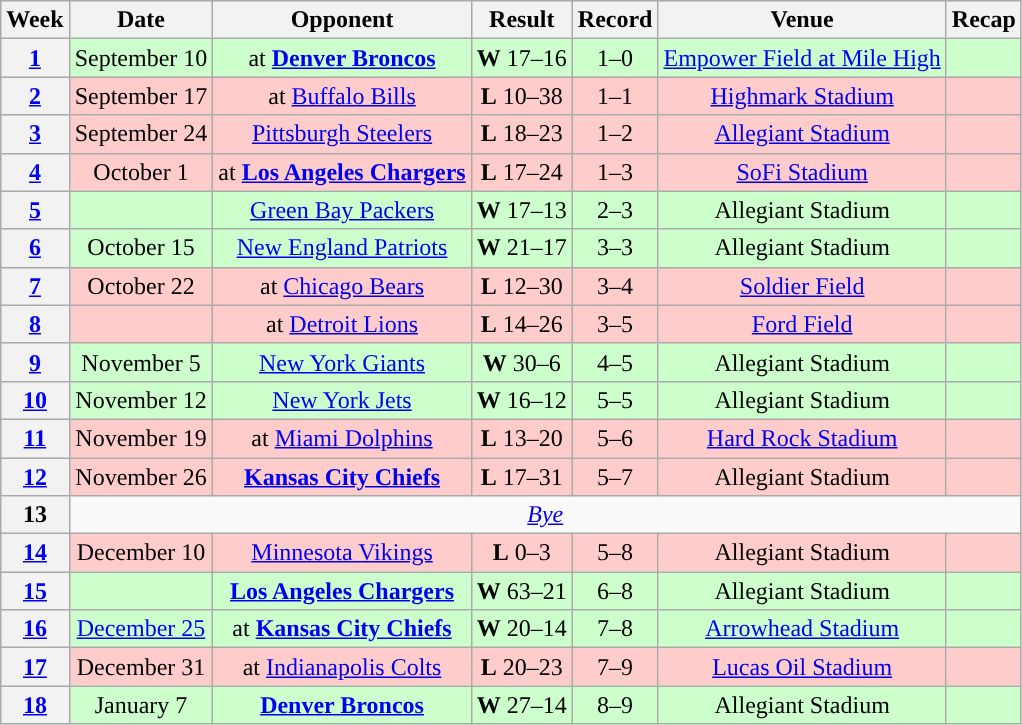<table class="wikitable" style="text-align:center">
<tr>
<th>Week</th>
<th>Date</th>
<th>Opponent</th>
<th>Result</th>
<th>Record</th>
<th>Venue</th>
<th>Recap</th>
</tr>
<tr style="background:#cfc">
<th><a href='#'>1</a></th>
<td>September 10</td>
<td>at <strong><a href='#'>Denver Broncos</a></strong></td>
<td><strong>W</strong> 17–16</td>
<td>1–0</td>
<td><a href='#'>Empower Field at Mile High</a></td>
<td></td>
</tr>
<tr style="background:#fcc">
<th><a href='#'>2</a></th>
<td>September 17</td>
<td>at <a href='#'>Buffalo Bills</a></td>
<td><strong>L</strong> 10–38</td>
<td>1–1</td>
<td><a href='#'>Highmark Stadium</a></td>
<td></td>
</tr>
<tr style="background:#fcc">
<th><a href='#'>3</a></th>
<td>September 24</td>
<td><a href='#'>Pittsburgh Steelers</a></td>
<td><strong>L</strong> 18–23</td>
<td>1–2</td>
<td><a href='#'>Allegiant Stadium</a></td>
<td></td>
</tr>
<tr style="background:#fcc">
<th><a href='#'>4</a></th>
<td>October 1</td>
<td>at <strong><a href='#'>Los Angeles Chargers</a></strong></td>
<td><strong>L</strong> 17–24</td>
<td>1–3</td>
<td><a href='#'>SoFi Stadium</a></td>
<td></td>
</tr>
<tr style="background:#cfc">
<th><a href='#'>5</a></th>
<td></td>
<td><a href='#'>Green Bay Packers</a></td>
<td><strong>W</strong> 17–13</td>
<td>2–3</td>
<td>Allegiant Stadium</td>
<td></td>
</tr>
<tr style="background:#cfc">
<th><a href='#'>6</a></th>
<td>October 15</td>
<td><a href='#'>New England Patriots</a></td>
<td><strong>W</strong> 21–17</td>
<td>3–3</td>
<td>Allegiant Stadium</td>
<td></td>
</tr>
<tr style="background:#fcc">
<th><a href='#'>7</a></th>
<td>October 22</td>
<td>at <a href='#'>Chicago Bears</a></td>
<td><strong>L</strong> 12–30</td>
<td>3–4</td>
<td><a href='#'>Soldier Field</a></td>
<td></td>
</tr>
<tr style="background:#fcc">
<th><a href='#'>8</a></th>
<td></td>
<td>at <a href='#'>Detroit Lions</a></td>
<td><strong>L</strong> 14–26</td>
<td>3–5</td>
<td><a href='#'>Ford Field</a></td>
<td></td>
</tr>
<tr style="background:#cfc">
<th><a href='#'>9</a></th>
<td>November 5</td>
<td><a href='#'>New York Giants</a></td>
<td><strong>W</strong> 30–6</td>
<td>4–5</td>
<td>Allegiant Stadium</td>
<td></td>
</tr>
<tr style="background:#cfc">
<th><a href='#'>10</a></th>
<td>November 12</td>
<td><a href='#'>New York Jets</a></td>
<td><strong>W</strong> 16–12</td>
<td>5–5</td>
<td>Allegiant Stadium</td>
<td></td>
</tr>
<tr style="background:#fcc">
<th><a href='#'>11</a></th>
<td>November 19</td>
<td>at <a href='#'>Miami Dolphins</a></td>
<td><strong>L</strong> 13–20</td>
<td>5–6</td>
<td><a href='#'>Hard Rock Stadium</a></td>
<td></td>
</tr>
<tr style="background:#fcc">
<th><a href='#'>12</a></th>
<td>November 26</td>
<td><strong><a href='#'>Kansas City Chiefs</a></strong></td>
<td><strong>L</strong> 17–31</td>
<td>5–7</td>
<td>Allegiant Stadium</td>
<td></td>
</tr>
<tr style="background:#">
<th>13</th>
<td colspan="6"><em><a href='#'>Bye</a></em></td>
</tr>
<tr style="background:#fcc">
<th><a href='#'>14</a></th>
<td>December 10</td>
<td><a href='#'>Minnesota Vikings</a></td>
<td><strong>L</strong> 0–3</td>
<td>5–8</td>
<td>Allegiant Stadium</td>
<td></td>
</tr>
<tr style="background:#cfc">
<th><a href='#'>15</a></th>
<td></td>
<td><strong><a href='#'>Los Angeles Chargers</a></strong></td>
<td><strong>W</strong> 63–21</td>
<td>6–8</td>
<td>Allegiant Stadium</td>
<td></td>
</tr>
<tr style="background:#cfc">
<th><a href='#'>16</a></th>
<td><a href='#'>December 25</a></td>
<td>at <strong><a href='#'>Kansas City Chiefs</a></strong></td>
<td><strong>W</strong> 20–14</td>
<td>7–8</td>
<td><a href='#'>Arrowhead Stadium</a></td>
<td></td>
</tr>
<tr style="background:#fcc">
<th><a href='#'>17</a></th>
<td>December 31</td>
<td>at <a href='#'>Indianapolis Colts</a></td>
<td><strong>L</strong> 20–23</td>
<td>7–9</td>
<td><a href='#'>Lucas Oil Stadium</a></td>
<td></td>
</tr>
<tr style="background:#cfc">
<th><a href='#'>18</a></th>
<td>January 7</td>
<td><strong><a href='#'>Denver Broncos</a></strong></td>
<td><strong>W</strong> 27–14</td>
<td>8–9</td>
<td>Allegiant Stadium</td>
<td></td>
</tr>
</table>
